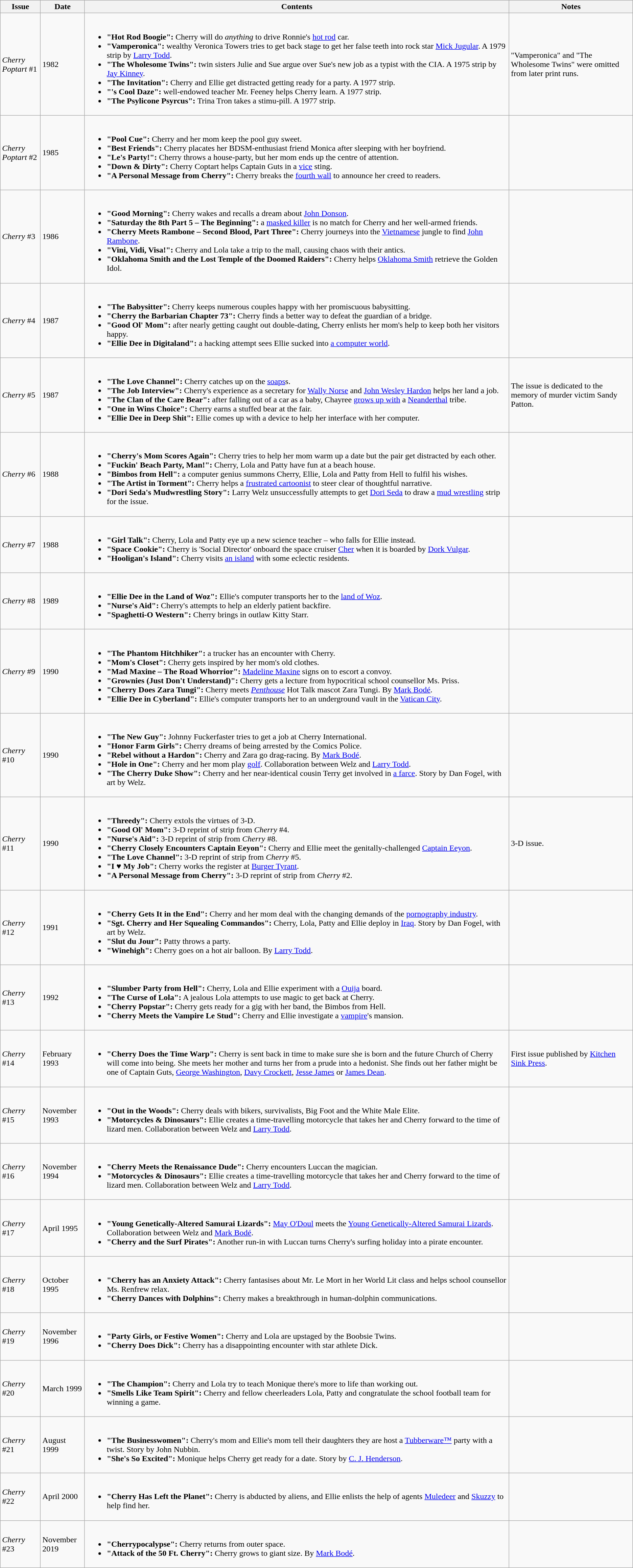<table class="wikitable mw-collapsible mw-collapsed width="75%">
<tr>
<th>Issue</th>
<th>Date</th>
<th>Contents</th>
<th>Notes</th>
</tr>
<tr>
<td><em>Cherry Poptart</em> #1</td>
<td>1982</td>
<td><br><ul><li><strong>"Hot Rod Boogie":</strong> Cherry will do <em>anything</em> to drive Ronnie's <a href='#'>hot rod</a> car.</li><li><strong>"Vamperonica":</strong> wealthy Veronica Towers tries to get back stage to get her false teeth into rock star <a href='#'>Mick Jugular</a>. A 1979 strip by <a href='#'>Larry Todd</a>.</li><li><strong>"The Wholesome Twins":</strong> twin sisters Julie and Sue argue over Sue's new job as a typist with the CIA. A 1975 strip by <a href='#'>Jay Kinney</a>.</li><li><strong>"The Invitation":</strong> Cherry and Ellie get distracted getting ready for a party. A 1977 strip.</li><li><strong>"'s Cool Daze":</strong> well-endowed teacher Mr. Feeney helps Cherry learn. A 1977 strip.</li><li><strong>"The Psylicone Psyrcus":</strong> Trina Tron takes a stimu-pill. A 1977 strip.</li></ul></td>
<td>"Vamperonica" and "The Wholesome Twins" were omitted from later print runs.</td>
</tr>
<tr>
<td><em>Cherry Poptart</em> #2</td>
<td>1985</td>
<td><br><ul><li><strong>"Pool Cue":</strong> Cherry and her mom keep the pool guy sweet.</li><li><strong>"Best Friends":</strong> Cherry placates her BDSM-enthusiast friend Monica after sleeping with her boyfriend.</li><li><strong>"Le's Party!":</strong> Cherry throws a house-party, but her mom ends up the centre of attention.</li><li><strong>"Down & Dirty":</strong> Cherry Coptart helps Captain Guts in a <a href='#'>vice</a> sting.</li><li><strong>"A Personal Message from Cherry":</strong> Cherry breaks the <a href='#'>fourth wall</a> to announce her creed to readers.</li></ul></td>
<td></td>
</tr>
<tr>
<td><em>Cherry</em> #3</td>
<td>1986</td>
<td><br><ul><li><strong>"Good Morning":</strong> Cherry wakes and recalls a dream about <a href='#'>John Donson</a>.</li><li><strong>"Saturday the 8th Part 5 – The Beginning":</strong> a <a href='#'>masked killer</a> is no match for Cherry and her well-armed friends.</li><li><strong>"Cherry Meets Rambone – Second Blood, Part Three":</strong> Cherry journeys into the <a href='#'>Vietnamese</a> jungle to find <a href='#'>John Rambone</a>.</li><li><strong>"Vini, Vidi, Visa!":</strong> Cherry and Lola take a trip to the mall, causing chaos with their antics.</li><li><strong>"Oklahoma Smith and the Lost Temple of the Doomed Raiders":</strong> Cherry helps <a href='#'>Oklahoma Smith</a> retrieve the Golden Idol.</li></ul></td>
<td></td>
</tr>
<tr>
<td><em>Cherry</em> #4</td>
<td>1987</td>
<td><br><ul><li><strong>"The Babysitter":</strong> Cherry keeps numerous couples happy with her promiscuous babysitting.</li><li><strong>"Cherry the Barbarian Chapter 73":</strong> Cherry finds a better way to defeat the guardian of a bridge.</li><li><strong>"Good Ol' Mom":</strong> after nearly getting caught out double-dating, Cherry enlists her mom's help to keep both her visitors happy.</li><li><strong>"Ellie Dee in Digitaland":</strong> a hacking attempt sees Ellie sucked into <a href='#'>a computer world</a>.</li></ul></td>
<td></td>
</tr>
<tr>
<td><em>Cherry</em> #5</td>
<td>1987</td>
<td><br><ul><li><strong>"The Love Channel":</strong> Cherry catches up on the <a href='#'>soaps</a>s.</li><li><strong>"The Job Interview":</strong> Cherry's experience as a secretary for <a href='#'>Wally Norse</a> and <a href='#'>John Wesley Hardon</a> helps her land a job.</li><li><strong>"The Clan of the Care Bear":</strong> after falling out of a car as a baby, Chayree <a href='#'>grows up with</a> a <a href='#'>Neanderthal</a> tribe.</li><li><strong>"One in Wins Choice":</strong> Cherry earns a stuffed bear at the fair.</li><li><strong>"Ellie Dee in Deep Shit":</strong> Ellie comes up with a device to help her interface with her computer.</li></ul></td>
<td>The issue is dedicated to the memory of murder victim Sandy Patton.</td>
</tr>
<tr>
<td><em>Cherry</em> #6</td>
<td>1988</td>
<td><br><ul><li><strong>"Cherry's Mom Scores Again":</strong> Cherry tries to help her mom warm up a date but the pair get distracted by each other.</li><li><strong>"Fuckin' Beach Party, Man!":</strong> Cherry, Lola and Patty have fun at a beach house.</li><li><strong>"Bimbos from Hell":</strong> a computer genius summons Cherry, Ellie, Lola and Patty from Hell to fulfil his wishes.</li><li><strong>"The Artist in Torment":</strong> Cherry helps a <a href='#'>frustrated cartoonist</a> to steer clear of thoughtful narrative.</li><li><strong>"Dori Seda's Mudwrestling Story":</strong> Larry Welz unsuccessfully attempts to get <a href='#'>Dori Seda</a> to draw a <a href='#'>mud wrestling</a> strip for the issue.</li></ul></td>
<td></td>
</tr>
<tr>
<td><em>Cherry</em> #7</td>
<td>1988</td>
<td><br><ul><li><strong>"Girl Talk":</strong> Cherry, Lola and Patty eye up a new science teacher – who falls for Ellie instead.</li><li><strong>"Space Cookie":</strong> Cherry is 'Social Director' onboard the space cruiser <a href='#'>Cher</a> when it is boarded by <a href='#'>Dork Vulgar</a>.</li><li><strong>"Hooligan's Island":</strong> Cherry visits <a href='#'>an island</a> with some eclectic residents.</li></ul></td>
<td></td>
</tr>
<tr>
<td><em>Cherry</em> #8</td>
<td>1989</td>
<td><br><ul><li><strong>"Ellie Dee in the Land of Woz":</strong> Ellie's computer transports her to the <a href='#'>land of Woz</a>.</li><li><strong>"Nurse's Aid":</strong> Cherry's attempts to help an elderly patient backfire.</li><li><strong>"Spaghetti-O Western":</strong> Cherry brings in outlaw Kitty Starr.</li></ul></td>
<td></td>
</tr>
<tr>
<td><em>Cherry</em> #9</td>
<td>1990</td>
<td><br><ul><li><strong>"The Phantom Hitchhiker":</strong> a trucker has an encounter with Cherry.</li><li><strong>"Mom's Closet":</strong> Cherry gets inspired by her mom's old clothes.</li><li><strong>"Mad Maxine – The Road Whorrior":</strong> <a href='#'>Madeline Maxine</a> signs on to escort a convoy.</li><li><strong>"Grownies (Just Don't Understand)":</strong> Cherry gets a lecture from hypocritical school counsellor Ms. Priss.</li><li><strong>"Cherry Does Zara Tungi":</strong> Cherry meets <em><a href='#'>Penthouse</a></em> Hot Talk mascot Zara Tungi. By <a href='#'>Mark Bodé</a>.</li><li><strong>"Ellie Dee in Cyberland":</strong> Ellie's computer transports her to an underground vault in the <a href='#'>Vatican City</a>.</li></ul></td>
<td></td>
</tr>
<tr>
<td><em>Cherry</em> #10</td>
<td>1990</td>
<td><br><ul><li><strong>"The New Guy":</strong> Johnny Fuckerfaster tries to get a job at Cherry International.</li><li><strong>"Honor Farm Girls":</strong> Cherry dreams of being arrested by the Comics Police.</li><li><strong>"Rebel without a Hardon":</strong> Cherry and Zara go drag-racing. By <a href='#'>Mark Bodé</a>.</li><li><strong>"Hole in One":</strong> Cherry and her mom play <a href='#'>golf</a>. Collaboration between Welz and <a href='#'>Larry Todd</a>.</li><li><strong>"The Cherry Duke Show":</strong> Cherry and her near-identical cousin Terry get involved in <a href='#'>a farce</a>. Story by Dan Fogel, with art by Welz.</li></ul></td>
<td></td>
</tr>
<tr>
<td><em>Cherry</em> #11</td>
<td>1990</td>
<td><br><ul><li><strong>"Threedy":</strong> Cherry extols the virtues of 3-D.</li><li><strong>"Good Ol' Mom":</strong> 3-D reprint of strip from <em>Cherry</em> #4.</li><li><strong>"Nurse's Aid":</strong> 3-D reprint of strip from <em>Cherry</em> #8.</li><li><strong>"Cherry Closely Encounters Captain Eeyon":</strong> Cherry and Ellie meet the genitally-challenged <a href='#'>Captain Eeyon</a>.</li><li><strong>"The Love Channel":</strong> 3-D reprint of strip from <em>Cherry</em> #5.</li><li><strong>"I ♥ My Job":</strong> Cherry works the register at <a href='#'>Burger Tyrant</a>.</li><li><strong>"A Personal Message from Cherry":</strong> 3-D reprint of strip from <em>Cherry</em> #2.</li></ul></td>
<td>3-D issue.</td>
</tr>
<tr>
<td><em>Cherry</em> #12</td>
<td>1991</td>
<td><br><ul><li><strong>"Cherry Gets It in the End":</strong> Cherry and her mom deal with the changing demands of the <a href='#'>pornography industry</a>.</li><li><strong>"Sgt. Cherry and Her Squealing Commandos":</strong> Cherry, Lola, Patty and Ellie deploy in <a href='#'>Iraq</a>. Story by Dan Fogel, with art by Welz.</li><li><strong>"Slut du Jour":</strong> Patty throws a party.</li><li><strong>"Winehigh":</strong> Cherry goes on a hot air balloon. By <a href='#'>Larry Todd</a>.</li></ul></td>
<td></td>
</tr>
<tr>
<td><em>Cherry</em> #13</td>
<td>1992</td>
<td><br><ul><li><strong>"Slumber Party from Hell":</strong> Cherry, Lola and Ellie experiment with a <a href='#'>Ouija</a> board.</li><li><strong>"The Curse of Lola":</strong> A jealous Lola attempts to use magic to get back at Cherry.</li><li><strong>"Cherry Popstar":</strong> Cherry gets ready for a gig with her band, the Bimbos from Hell.</li><li><strong>"Cherry Meets the Vampire Le Stud":</strong> Cherry and Ellie investigate a <a href='#'>vampire</a>'s mansion.</li></ul></td>
<td></td>
</tr>
<tr>
<td><em>Cherry</em> #14</td>
<td>February 1993</td>
<td><br><ul><li><strong>"Cherry Does the Time Warp":</strong> Cherry is sent back in time to make sure she is born and the future Church of Cherry will come into being. She meets her mother and turns her from a prude into a hedonist. She finds out her father might be one of Captain Guts, <a href='#'>George Washington</a>, <a href='#'>Davy Crockett</a>, <a href='#'>Jesse James</a> or <a href='#'>James Dean</a>.</li></ul></td>
<td>First issue published by <a href='#'>Kitchen Sink Press</a>.</td>
</tr>
<tr>
<td><em>Cherry</em> #15</td>
<td>November 1993</td>
<td><br><ul><li><strong>"Out in the Woods":</strong> Cherry deals with bikers, survivalists, Big Foot and the White Male Elite.</li><li><strong>"Motorcycles & Dinosaurs":</strong> Ellie creates a time-travelling motorcycle that takes her and Cherry forward to the time of lizard men. Collaboration between Welz and <a href='#'>Larry Todd</a>.</li></ul></td>
<td></td>
</tr>
<tr>
<td><em>Cherry</em> #16</td>
<td>November 1994</td>
<td><br><ul><li><strong>"Cherry Meets the Renaissance Dude":</strong> Cherry encounters Luccan the magician.</li><li><strong>"Motorcycles & Dinosaurs":</strong> Ellie creates a time-travelling motorcycle that takes her and Cherry forward to the time of lizard men. Collaboration between Welz and <a href='#'>Larry Todd</a>.</li></ul></td>
<td></td>
</tr>
<tr>
<td><em>Cherry</em> #17</td>
<td>April 1995</td>
<td><br><ul><li><strong>"Young Genetically-Altered Samurai Lizards":</strong> <a href='#'>May O'Doul</a> meets the <a href='#'>Young Genetically-Altered Samurai Lizards</a>. Collaboration between Welz and <a href='#'>Mark Bodé</a>.</li><li><strong>"Cherry and the Surf Pirates":</strong> Another run-in with Luccan turns Cherry's surfing holiday into a pirate encounter.</li></ul></td>
<td></td>
</tr>
<tr>
<td><em>Cherry</em> #18</td>
<td>October 1995</td>
<td><br><ul><li><strong>"Cherry has an Anxiety Attack":</strong> Cherry fantasises about Mr. Le Mort in her World Lit class and helps school counsellor Ms. Renfrew relax.</li><li><strong>"Cherry Dances with Dolphins":</strong> Cherry makes a breakthrough in human-dolphin communications.</li></ul></td>
<td></td>
</tr>
<tr>
<td><em>Cherry</em> #19</td>
<td>November 1996</td>
<td><br><ul><li><strong>"Party Girls, or Festive Women":</strong> Cherry and Lola are upstaged by the Boobsie Twins.</li><li><strong>"Cherry Does Dick":</strong> Cherry has a disappointing encounter with star athlete Dick.</li></ul></td>
<td></td>
</tr>
<tr>
<td><em>Cherry</em> #20</td>
<td>March 1999</td>
<td><br><ul><li><strong>"The Champion":</strong> Cherry and Lola try to teach Monique there's more to life than working out.</li><li><strong>"Smells Like Team Spirit":</strong> Cherry and fellow cheerleaders Lola, Patty and congratulate the school football team for winning a game.</li></ul></td>
<td First issue published by Cherry Comics.></td>
</tr>
<tr>
<td><em>Cherry</em> #21</td>
<td>August 1999</td>
<td><br><ul><li><strong>"The Businesswomen":</strong> Cherry's mom and Ellie's mom tell their daughters they are host a <a href='#'>Tubberware™</a> party with a twist. Story by John Nubbin.</li><li><strong>"She's So Excited":</strong> Monique helps Cherry get ready for a date. Story by <a href='#'>C. J. Henderson</a>.</li></ul></td>
<td></td>
</tr>
<tr>
<td><em>Cherry</em> #22</td>
<td>April 2000</td>
<td><br><ul><li><strong>"Cherry Has Left the Planet":</strong> Cherry is abducted by aliens, and Ellie enlists the help of agents <a href='#'>Muledeer</a> and <a href='#'>Skuzzy</a> to help find her.</li></ul></td>
<td></td>
</tr>
<tr>
<td><em>Cherry</em> #23</td>
<td>November 2019</td>
<td><br><ul><li><strong>"Cherrypocalypse":</strong> Cherry returns from outer space.</li><li><strong>"Attack of the 50 Ft. Cherry":</strong> Cherry grows to giant size. By <a href='#'>Mark Bodé</a>.</li></ul></td>
<td></td>
</tr>
</table>
